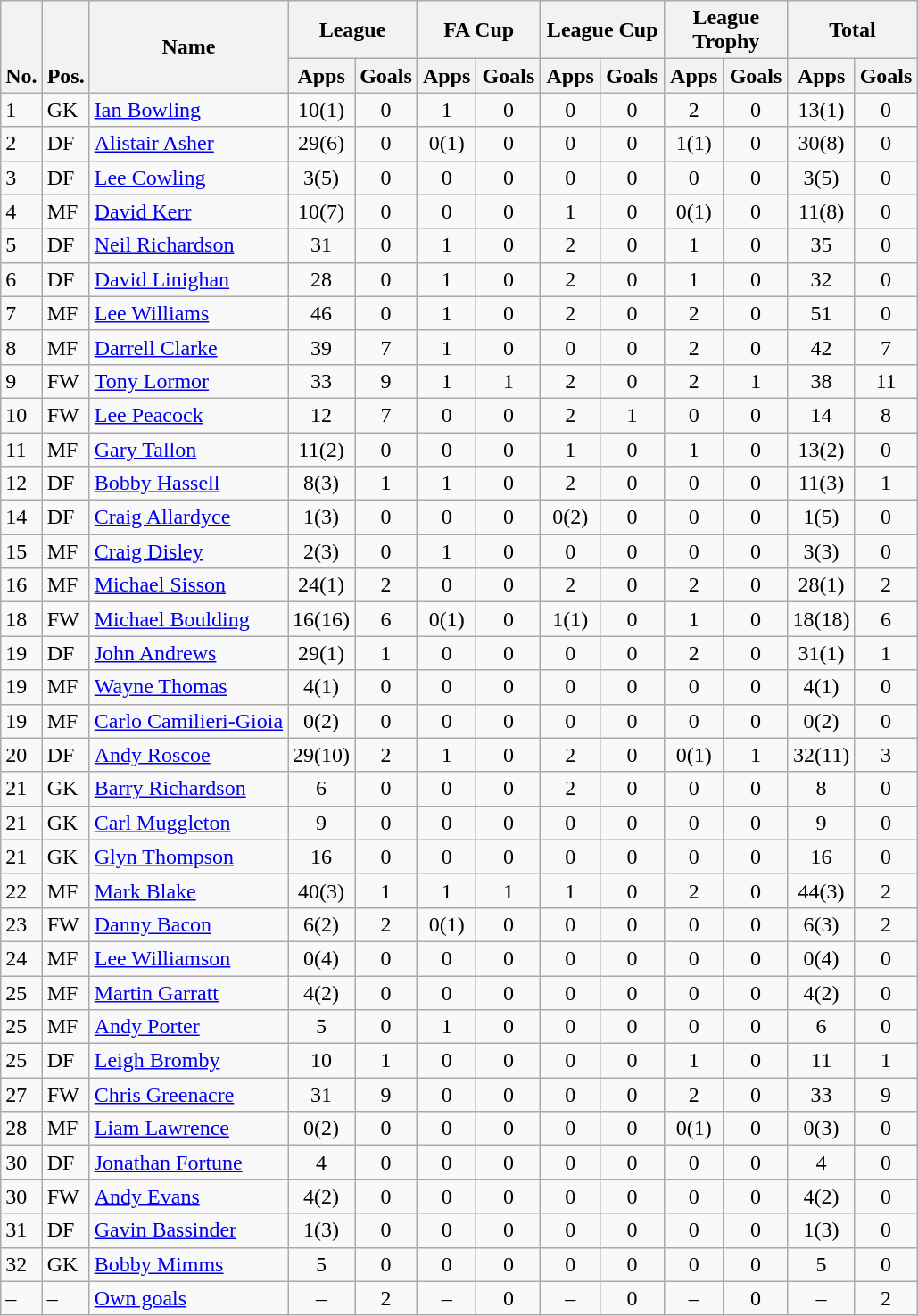<table class="wikitable" style="text-align:center">
<tr>
<th rowspan="2" valign="bottom">No.</th>
<th rowspan="2" valign="bottom">Pos.</th>
<th rowspan="2">Name</th>
<th colspan="2" width="85">League</th>
<th colspan="2" width="85">FA Cup</th>
<th colspan="2" width="85">League Cup</th>
<th colspan="2" width="85">League Trophy</th>
<th colspan="2" width="85">Total</th>
</tr>
<tr>
<th>Apps</th>
<th>Goals</th>
<th>Apps</th>
<th>Goals</th>
<th>Apps</th>
<th>Goals</th>
<th>Apps</th>
<th>Goals</th>
<th>Apps</th>
<th>Goals</th>
</tr>
<tr>
<td align="left">1</td>
<td align="left">GK</td>
<td align="left"> <a href='#'>Ian Bowling</a></td>
<td>10(1)</td>
<td>0</td>
<td>1</td>
<td>0</td>
<td>0</td>
<td>0</td>
<td>2</td>
<td>0</td>
<td>13(1)</td>
<td>0</td>
</tr>
<tr>
<td align="left">2</td>
<td align="left">DF</td>
<td align="left"> <a href='#'>Alistair Asher</a></td>
<td>29(6)</td>
<td>0</td>
<td>0(1)</td>
<td>0</td>
<td>0</td>
<td>0</td>
<td>1(1)</td>
<td>0</td>
<td>30(8)</td>
<td>0</td>
</tr>
<tr>
<td align="left">3</td>
<td align="left">DF</td>
<td align="left"> <a href='#'>Lee Cowling</a></td>
<td>3(5)</td>
<td>0</td>
<td>0</td>
<td>0</td>
<td>0</td>
<td>0</td>
<td>0</td>
<td>0</td>
<td>3(5)</td>
<td>0</td>
</tr>
<tr>
<td align="left">4</td>
<td align="left">MF</td>
<td align="left"> <a href='#'>David Kerr</a></td>
<td>10(7)</td>
<td>0</td>
<td>0</td>
<td>0</td>
<td>1</td>
<td>0</td>
<td>0(1)</td>
<td>0</td>
<td>11(8)</td>
<td>0</td>
</tr>
<tr>
<td align="left">5</td>
<td align="left">DF</td>
<td align="left"> <a href='#'>Neil Richardson</a></td>
<td>31</td>
<td>0</td>
<td>1</td>
<td>0</td>
<td>2</td>
<td>0</td>
<td>1</td>
<td>0</td>
<td>35</td>
<td>0</td>
</tr>
<tr>
<td align="left">6</td>
<td align="left">DF</td>
<td align="left"> <a href='#'>David Linighan</a></td>
<td>28</td>
<td>0</td>
<td>1</td>
<td>0</td>
<td>2</td>
<td>0</td>
<td>1</td>
<td>0</td>
<td>32</td>
<td>0</td>
</tr>
<tr>
<td align="left">7</td>
<td align="left">MF</td>
<td align="left"> <a href='#'>Lee Williams</a></td>
<td>46</td>
<td>0</td>
<td>1</td>
<td>0</td>
<td>2</td>
<td>0</td>
<td>2</td>
<td>0</td>
<td>51</td>
<td>0</td>
</tr>
<tr>
<td align="left">8</td>
<td align="left">MF</td>
<td align="left"> <a href='#'>Darrell Clarke</a></td>
<td>39</td>
<td>7</td>
<td>1</td>
<td>0</td>
<td>0</td>
<td>0</td>
<td>2</td>
<td>0</td>
<td>42</td>
<td>7</td>
</tr>
<tr>
<td align="left">9</td>
<td align="left">FW</td>
<td align="left"> <a href='#'>Tony Lormor</a></td>
<td>33</td>
<td>9</td>
<td>1</td>
<td>1</td>
<td>2</td>
<td>0</td>
<td>2</td>
<td>1</td>
<td>38</td>
<td>11</td>
</tr>
<tr>
<td align="left">10</td>
<td align="left">FW</td>
<td align="left"> <a href='#'>Lee Peacock</a></td>
<td>12</td>
<td>7</td>
<td>0</td>
<td>0</td>
<td>2</td>
<td>1</td>
<td>0</td>
<td>0</td>
<td>14</td>
<td>8</td>
</tr>
<tr>
<td align="left">11</td>
<td align="left">MF</td>
<td align="left"> <a href='#'>Gary Tallon</a></td>
<td>11(2)</td>
<td>0</td>
<td>0</td>
<td>0</td>
<td>1</td>
<td>0</td>
<td>1</td>
<td>0</td>
<td>13(2)</td>
<td>0</td>
</tr>
<tr>
<td align="left">12</td>
<td align="left">DF</td>
<td align="left"> <a href='#'>Bobby Hassell</a></td>
<td>8(3)</td>
<td>1</td>
<td>1</td>
<td>0</td>
<td>2</td>
<td>0</td>
<td>0</td>
<td>0</td>
<td>11(3)</td>
<td>1</td>
</tr>
<tr>
<td align="left">14</td>
<td align="left">DF</td>
<td align="left"> <a href='#'>Craig Allardyce</a></td>
<td>1(3)</td>
<td>0</td>
<td>0</td>
<td>0</td>
<td>0(2)</td>
<td>0</td>
<td>0</td>
<td>0</td>
<td>1(5)</td>
<td>0</td>
</tr>
<tr>
<td align="left">15</td>
<td align="left">MF</td>
<td align="left"> <a href='#'>Craig Disley</a></td>
<td>2(3)</td>
<td>0</td>
<td>1</td>
<td>0</td>
<td>0</td>
<td>0</td>
<td>0</td>
<td>0</td>
<td>3(3)</td>
<td>0</td>
</tr>
<tr>
<td align="left">16</td>
<td align="left">MF</td>
<td align="left"> <a href='#'>Michael Sisson</a></td>
<td>24(1)</td>
<td>2</td>
<td>0</td>
<td>0</td>
<td>2</td>
<td>0</td>
<td>2</td>
<td>0</td>
<td>28(1)</td>
<td>2</td>
</tr>
<tr>
<td align="left">18</td>
<td align="left">FW</td>
<td align="left"> <a href='#'>Michael Boulding</a></td>
<td>16(16)</td>
<td>6</td>
<td>0(1)</td>
<td>0</td>
<td>1(1)</td>
<td>0</td>
<td>1</td>
<td>0</td>
<td>18(18)</td>
<td>6</td>
</tr>
<tr>
<td align="left">19</td>
<td align="left">DF</td>
<td align="left"> <a href='#'>John Andrews</a></td>
<td>29(1)</td>
<td>1</td>
<td>0</td>
<td>0</td>
<td>0</td>
<td>0</td>
<td>2</td>
<td>0</td>
<td>31(1)</td>
<td>1</td>
</tr>
<tr>
<td align="left">19</td>
<td align="left">MF</td>
<td align="left"> <a href='#'>Wayne Thomas</a></td>
<td>4(1)</td>
<td>0</td>
<td>0</td>
<td>0</td>
<td>0</td>
<td>0</td>
<td>0</td>
<td>0</td>
<td>4(1)</td>
<td>0</td>
</tr>
<tr>
<td align="left">19</td>
<td align="left">MF</td>
<td align="left"> <a href='#'>Carlo Camilieri-Gioia</a></td>
<td>0(2)</td>
<td>0</td>
<td>0</td>
<td>0</td>
<td>0</td>
<td>0</td>
<td>0</td>
<td>0</td>
<td>0(2)</td>
<td>0</td>
</tr>
<tr>
<td align="left">20</td>
<td align="left">DF</td>
<td align="left"> <a href='#'>Andy Roscoe</a></td>
<td>29(10)</td>
<td>2</td>
<td>1</td>
<td>0</td>
<td>2</td>
<td>0</td>
<td>0(1)</td>
<td>1</td>
<td>32(11)</td>
<td>3</td>
</tr>
<tr>
<td align="left">21</td>
<td align="left">GK</td>
<td align="left"> <a href='#'>Barry Richardson</a></td>
<td>6</td>
<td>0</td>
<td>0</td>
<td>0</td>
<td>2</td>
<td>0</td>
<td>0</td>
<td>0</td>
<td>8</td>
<td>0</td>
</tr>
<tr>
<td align="left">21</td>
<td align="left">GK</td>
<td align="left"> <a href='#'>Carl Muggleton</a></td>
<td>9</td>
<td>0</td>
<td>0</td>
<td>0</td>
<td>0</td>
<td>0</td>
<td>0</td>
<td>0</td>
<td>9</td>
<td>0</td>
</tr>
<tr>
<td align="left">21</td>
<td align="left">GK</td>
<td align="left"> <a href='#'>Glyn Thompson</a></td>
<td>16</td>
<td>0</td>
<td>0</td>
<td>0</td>
<td>0</td>
<td>0</td>
<td>0</td>
<td>0</td>
<td>16</td>
<td>0</td>
</tr>
<tr>
<td align="left">22</td>
<td align="left">MF</td>
<td align="left"> <a href='#'>Mark Blake</a></td>
<td>40(3)</td>
<td>1</td>
<td>1</td>
<td>1</td>
<td>1</td>
<td>0</td>
<td>2</td>
<td>0</td>
<td>44(3)</td>
<td>2</td>
</tr>
<tr>
<td align="left">23</td>
<td align="left">FW</td>
<td align="left"> <a href='#'>Danny Bacon</a></td>
<td>6(2)</td>
<td>2</td>
<td>0(1)</td>
<td>0</td>
<td>0</td>
<td>0</td>
<td>0</td>
<td>0</td>
<td>6(3)</td>
<td>2</td>
</tr>
<tr>
<td align="left">24</td>
<td align="left">MF</td>
<td align="left"> <a href='#'>Lee Williamson</a></td>
<td>0(4)</td>
<td>0</td>
<td>0</td>
<td>0</td>
<td>0</td>
<td>0</td>
<td>0</td>
<td>0</td>
<td>0(4)</td>
<td>0</td>
</tr>
<tr>
<td align="left">25</td>
<td align="left">MF</td>
<td align="left"> <a href='#'>Martin Garratt</a></td>
<td>4(2)</td>
<td>0</td>
<td>0</td>
<td>0</td>
<td>0</td>
<td>0</td>
<td>0</td>
<td>0</td>
<td>4(2)</td>
<td>0</td>
</tr>
<tr>
<td align="left">25</td>
<td align="left">MF</td>
<td align="left"> <a href='#'>Andy Porter</a></td>
<td>5</td>
<td>0</td>
<td>1</td>
<td>0</td>
<td>0</td>
<td>0</td>
<td>0</td>
<td>0</td>
<td>6</td>
<td>0</td>
</tr>
<tr>
<td align="left">25</td>
<td align="left">DF</td>
<td align="left"> <a href='#'>Leigh Bromby</a></td>
<td>10</td>
<td>1</td>
<td>0</td>
<td>0</td>
<td>0</td>
<td>0</td>
<td>1</td>
<td>0</td>
<td>11</td>
<td>1</td>
</tr>
<tr>
<td align="left">27</td>
<td align="left">FW</td>
<td align="left"> <a href='#'>Chris Greenacre</a></td>
<td>31</td>
<td>9</td>
<td>0</td>
<td>0</td>
<td>0</td>
<td>0</td>
<td>2</td>
<td>0</td>
<td>33</td>
<td>9</td>
</tr>
<tr>
<td align="left">28</td>
<td align="left">MF</td>
<td align="left"> <a href='#'>Liam Lawrence</a></td>
<td>0(2)</td>
<td>0</td>
<td>0</td>
<td>0</td>
<td>0</td>
<td>0</td>
<td>0(1)</td>
<td>0</td>
<td>0(3)</td>
<td>0</td>
</tr>
<tr>
<td align="left">30</td>
<td align="left">DF</td>
<td align="left"> <a href='#'>Jonathan Fortune</a></td>
<td>4</td>
<td>0</td>
<td>0</td>
<td>0</td>
<td>0</td>
<td>0</td>
<td>0</td>
<td>0</td>
<td>4</td>
<td>0</td>
</tr>
<tr>
<td align="left">30</td>
<td align="left">FW</td>
<td align="left"> <a href='#'>Andy Evans</a></td>
<td>4(2)</td>
<td>0</td>
<td>0</td>
<td>0</td>
<td>0</td>
<td>0</td>
<td>0</td>
<td>0</td>
<td>4(2)</td>
<td>0</td>
</tr>
<tr>
<td align="left">31</td>
<td align="left">DF</td>
<td align="left"> <a href='#'>Gavin Bassinder</a></td>
<td>1(3)</td>
<td>0</td>
<td>0</td>
<td>0</td>
<td>0</td>
<td>0</td>
<td>0</td>
<td>0</td>
<td>1(3)</td>
<td>0</td>
</tr>
<tr>
<td align="left">32</td>
<td align="left">GK</td>
<td align="left"> <a href='#'>Bobby Mimms</a></td>
<td>5</td>
<td>0</td>
<td>0</td>
<td>0</td>
<td>0</td>
<td>0</td>
<td>0</td>
<td>0</td>
<td>5</td>
<td>0</td>
</tr>
<tr>
<td align="left">–</td>
<td align="left">–</td>
<td align="left"><a href='#'>Own goals</a></td>
<td>–</td>
<td>2</td>
<td>–</td>
<td>0</td>
<td>–</td>
<td>0</td>
<td>–</td>
<td>0</td>
<td>–</td>
<td>2</td>
</tr>
</table>
